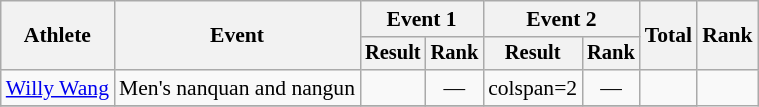<table class=wikitable style=font-size:90%;text-align:center>
<tr>
<th rowspan="2">Athlete</th>
<th rowspan="2">Event</th>
<th colspan="2">Event 1</th>
<th colspan="2">Event 2</th>
<th rowspan="2">Total</th>
<th rowspan="2">Rank</th>
</tr>
<tr style="font-size:95%">
<th>Result</th>
<th>Rank</th>
<th>Result</th>
<th>Rank</th>
</tr>
<tr>
<td align=left><a href='#'>Willy Wang</a></td>
<td align=left>Men's nanquan and nangun</td>
<td></td>
<td>—</td>
<td>colspan=2 </td>
<td>—</td>
<td></td>
</tr>
<tr>
</tr>
</table>
